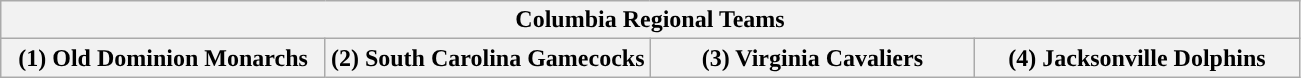<table class="wikitable">
<tr>
<th colspan=4>Columbia Regional Teams</th>
</tr>
<tr>
<th style="width: 25%; ">(1) Old Dominion Monarchs</th>
<th style="width: 25%; ">(2) South Carolina Gamecocks</th>
<th style="width: 25%; ">(3) Virginia Cavaliers</th>
<th style="width: 25%; ">(4) Jacksonville Dolphins</th>
</tr>
</table>
